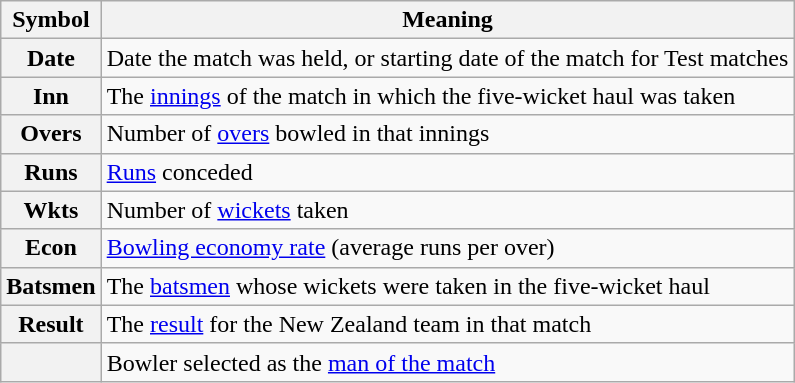<table class="wikitable plainrowheaders" border="1">
<tr>
<th>Symbol</th>
<th>Meaning</th>
</tr>
<tr>
<th scope="row">Date</th>
<td>Date the match was held, or starting date of the match for Test matches</td>
</tr>
<tr>
<th scope="row">Inn</th>
<td>The <a href='#'>innings</a> of the match in which the five-wicket haul was taken</td>
</tr>
<tr>
<th scope="row">Overs</th>
<td>Number of <a href='#'>overs</a> bowled in that innings</td>
</tr>
<tr>
<th scope="row">Runs</th>
<td><a href='#'>Runs</a> conceded</td>
</tr>
<tr>
<th scope="row">Wkts</th>
<td>Number of <a href='#'>wickets</a> taken</td>
</tr>
<tr>
<th scope="row">Econ</th>
<td><a href='#'>Bowling economy rate</a> (average runs per over)</td>
</tr>
<tr>
<th scope="row">Batsmen</th>
<td>The <a href='#'>batsmen</a> whose wickets were taken in the five-wicket haul</td>
</tr>
<tr>
<th scope="row">Result</th>
<td>The <a href='#'>result</a> for the New Zealand team in that match</td>
</tr>
<tr>
<th scope="row"></th>
<td>Bowler selected as the <a href='#'>man of the match</a></td>
</tr>
</table>
